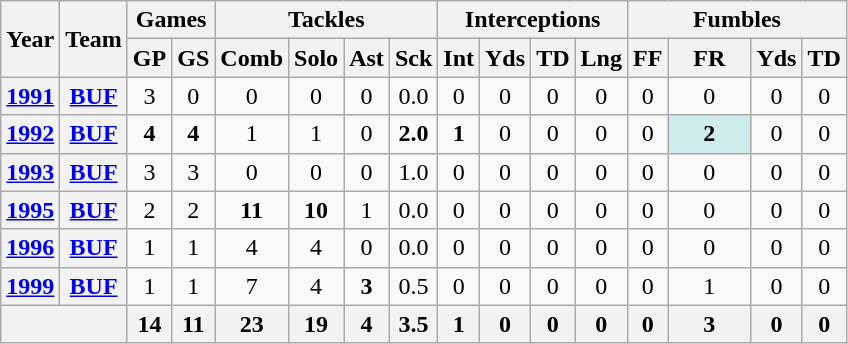<table class="wikitable" style="text-align:center">
<tr>
<th rowspan="2">Year</th>
<th rowspan="2">Team</th>
<th colspan="2">Games</th>
<th colspan="4">Tackles</th>
<th colspan="4">Interceptions</th>
<th colspan="4">Fumbles</th>
</tr>
<tr>
<th>GP</th>
<th>GS</th>
<th>Comb</th>
<th>Solo</th>
<th>Ast</th>
<th>Sck</th>
<th>Int</th>
<th>Yds</th>
<th>TD</th>
<th>Lng</th>
<th>FF</th>
<th>FR</th>
<th>Yds</th>
<th>TD</th>
</tr>
<tr>
<th><a href='#'>1991</a></th>
<th><a href='#'>BUF</a></th>
<td>3</td>
<td>0</td>
<td>0</td>
<td>0</td>
<td>0</td>
<td>0.0</td>
<td>0</td>
<td>0</td>
<td>0</td>
<td>0</td>
<td>0</td>
<td>0</td>
<td>0</td>
<td>0</td>
</tr>
<tr>
<th><a href='#'>1992</a></th>
<th><a href='#'>BUF</a></th>
<td><strong>4</strong></td>
<td><strong>4</strong></td>
<td>1</td>
<td>1</td>
<td>0</td>
<td><strong>2.0</strong></td>
<td><strong>1</strong></td>
<td>0</td>
<td>0</td>
<td>0</td>
<td>0</td>
<td style="background:#cfecec; width:3em;"><strong>2</strong></td>
<td>0</td>
<td>0</td>
</tr>
<tr>
<th><a href='#'>1993</a></th>
<th><a href='#'>BUF</a></th>
<td>3</td>
<td>3</td>
<td>0</td>
<td>0</td>
<td>0</td>
<td>1.0</td>
<td>0</td>
<td>0</td>
<td>0</td>
<td>0</td>
<td>0</td>
<td>0</td>
<td>0</td>
<td>0</td>
</tr>
<tr>
<th><a href='#'>1995</a></th>
<th><a href='#'>BUF</a></th>
<td>2</td>
<td>2</td>
<td><strong>11</strong></td>
<td><strong>10</strong></td>
<td>1</td>
<td>0.0</td>
<td>0</td>
<td>0</td>
<td>0</td>
<td>0</td>
<td>0</td>
<td>0</td>
<td>0</td>
<td>0</td>
</tr>
<tr>
<th><a href='#'>1996</a></th>
<th><a href='#'>BUF</a></th>
<td>1</td>
<td>1</td>
<td>4</td>
<td>4</td>
<td>0</td>
<td>0.0</td>
<td>0</td>
<td>0</td>
<td>0</td>
<td>0</td>
<td>0</td>
<td>0</td>
<td>0</td>
<td>0</td>
</tr>
<tr>
<th><a href='#'>1999</a></th>
<th><a href='#'>BUF</a></th>
<td>1</td>
<td>1</td>
<td>7</td>
<td>4</td>
<td><strong>3</strong></td>
<td>0.5</td>
<td>0</td>
<td>0</td>
<td>0</td>
<td>0</td>
<td>0</td>
<td>1</td>
<td>0</td>
<td>0</td>
</tr>
<tr>
<th colspan="2"></th>
<th>14</th>
<th>11</th>
<th>23</th>
<th>19</th>
<th>4</th>
<th>3.5</th>
<th>1</th>
<th>0</th>
<th>0</th>
<th>0</th>
<th>0</th>
<th>3</th>
<th>0</th>
<th>0</th>
</tr>
</table>
